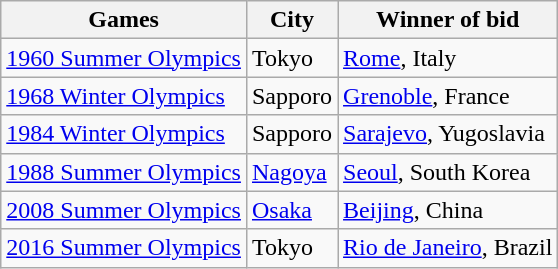<table class="wikitable">
<tr>
<th>Games</th>
<th>City</th>
<th>Winner of bid</th>
</tr>
<tr>
<td><a href='#'>1960 Summer Olympics</a></td>
<td>Tokyo</td>
<td><a href='#'>Rome</a>, Italy</td>
</tr>
<tr>
<td><a href='#'>1968 Winter Olympics</a></td>
<td>Sapporo</td>
<td><a href='#'>Grenoble</a>, France</td>
</tr>
<tr>
<td><a href='#'>1984 Winter Olympics</a></td>
<td>Sapporo</td>
<td><a href='#'>Sarajevo</a>, Yugoslavia</td>
</tr>
<tr>
<td><a href='#'>1988 Summer Olympics</a></td>
<td><a href='#'>Nagoya</a></td>
<td><a href='#'>Seoul</a>, South Korea</td>
</tr>
<tr>
<td><a href='#'>2008 Summer Olympics</a></td>
<td><a href='#'>Osaka</a></td>
<td><a href='#'>Beijing</a>, China</td>
</tr>
<tr>
<td><a href='#'>2016 Summer Olympics</a></td>
<td>Tokyo</td>
<td><a href='#'>Rio de Janeiro</a>, Brazil</td>
</tr>
</table>
